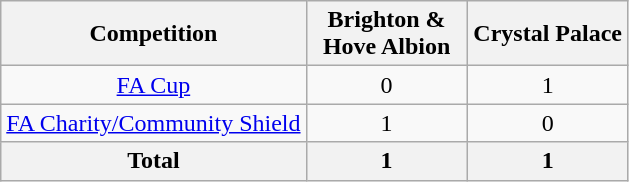<table class="wikitable sortable plainrowheaders" style="text-align: center;">
<tr>
<th>Competition</th>
<th width=100>Brighton & Hove Albion</th>
<th width=100>Crystal Palace</th>
</tr>
<tr>
<td><a href='#'>FA Cup</a></td>
<td>0</td>
<td>1</td>
</tr>
<tr>
<td><a href='#'>FA Charity/Community Shield</a></td>
<td>1</td>
<td>0</td>
</tr>
<tr>
<th>Total</th>
<th>1</th>
<th>1</th>
</tr>
</table>
